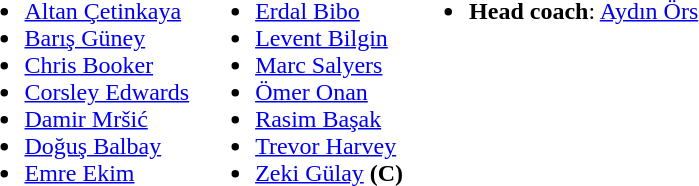<table>
<tr valign="top">
<td><br><ul><li> <a href='#'>Altan Çetinkaya</a></li><li> <a href='#'>Barış Güney</a></li><li> <a href='#'>Chris Booker</a></li><li> <a href='#'>Corsley Edwards</a></li><li>  <a href='#'>Damir Mršić</a></li><li> <a href='#'>Doğuş Balbay</a></li><li> <a href='#'>Emre Ekim</a></li></ul></td>
<td><br><ul><li> <a href='#'>Erdal Bibo</a></li><li> <a href='#'>Levent Bilgin</a></li><li> <a href='#'>Marc Salyers</a></li><li> <a href='#'>Ömer Onan</a></li><li>   <a href='#'>Rasim Başak</a></li><li>  <a href='#'>Trevor Harvey</a></li><li> <a href='#'>Zeki Gülay</a> <strong>(C)</strong></li></ul></td>
<td><br><ul><li><strong>Head coach</strong>:  <a href='#'>Aydın Örs</a></li></ul></td>
</tr>
</table>
